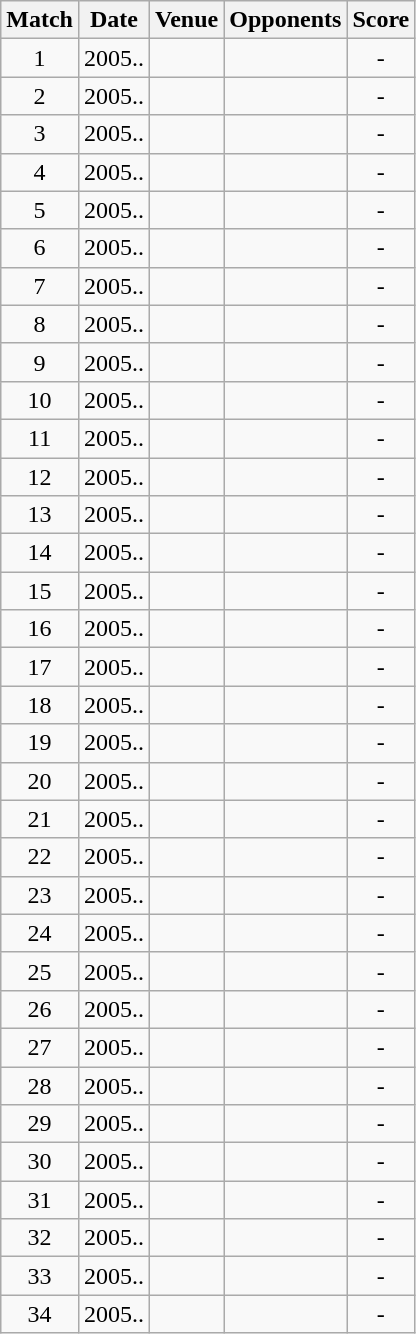<table class="wikitable" style="text-align:center;">
<tr>
<th>Match</th>
<th>Date</th>
<th>Venue</th>
<th>Opponents</th>
<th>Score</th>
</tr>
<tr>
<td>1</td>
<td>2005..</td>
<td><a href='#'></a></td>
<td><a href='#'></a></td>
<td>-</td>
</tr>
<tr>
<td>2</td>
<td>2005..</td>
<td><a href='#'></a></td>
<td><a href='#'></a></td>
<td>-</td>
</tr>
<tr>
<td>3</td>
<td>2005..</td>
<td><a href='#'></a></td>
<td><a href='#'></a></td>
<td>-</td>
</tr>
<tr>
<td>4</td>
<td>2005..</td>
<td><a href='#'></a></td>
<td><a href='#'></a></td>
<td>-</td>
</tr>
<tr>
<td>5</td>
<td>2005..</td>
<td><a href='#'></a></td>
<td><a href='#'></a></td>
<td>-</td>
</tr>
<tr>
<td>6</td>
<td>2005..</td>
<td><a href='#'></a></td>
<td><a href='#'></a></td>
<td>-</td>
</tr>
<tr>
<td>7</td>
<td>2005..</td>
<td><a href='#'></a></td>
<td><a href='#'></a></td>
<td>-</td>
</tr>
<tr>
<td>8</td>
<td>2005..</td>
<td><a href='#'></a></td>
<td><a href='#'></a></td>
<td>-</td>
</tr>
<tr>
<td>9</td>
<td>2005..</td>
<td><a href='#'></a></td>
<td><a href='#'></a></td>
<td>-</td>
</tr>
<tr>
<td>10</td>
<td>2005..</td>
<td><a href='#'></a></td>
<td><a href='#'></a></td>
<td>-</td>
</tr>
<tr>
<td>11</td>
<td>2005..</td>
<td><a href='#'></a></td>
<td><a href='#'></a></td>
<td>-</td>
</tr>
<tr>
<td>12</td>
<td>2005..</td>
<td><a href='#'></a></td>
<td><a href='#'></a></td>
<td>-</td>
</tr>
<tr>
<td>13</td>
<td>2005..</td>
<td><a href='#'></a></td>
<td><a href='#'></a></td>
<td>-</td>
</tr>
<tr>
<td>14</td>
<td>2005..</td>
<td><a href='#'></a></td>
<td><a href='#'></a></td>
<td>-</td>
</tr>
<tr>
<td>15</td>
<td>2005..</td>
<td><a href='#'></a></td>
<td><a href='#'></a></td>
<td>-</td>
</tr>
<tr>
<td>16</td>
<td>2005..</td>
<td><a href='#'></a></td>
<td><a href='#'></a></td>
<td>-</td>
</tr>
<tr>
<td>17</td>
<td>2005..</td>
<td><a href='#'></a></td>
<td><a href='#'></a></td>
<td>-</td>
</tr>
<tr>
<td>18</td>
<td>2005..</td>
<td><a href='#'></a></td>
<td><a href='#'></a></td>
<td>-</td>
</tr>
<tr>
<td>19</td>
<td>2005..</td>
<td><a href='#'></a></td>
<td><a href='#'></a></td>
<td>-</td>
</tr>
<tr>
<td>20</td>
<td>2005..</td>
<td><a href='#'></a></td>
<td><a href='#'></a></td>
<td>-</td>
</tr>
<tr>
<td>21</td>
<td>2005..</td>
<td><a href='#'></a></td>
<td><a href='#'></a></td>
<td>-</td>
</tr>
<tr>
<td>22</td>
<td>2005..</td>
<td><a href='#'></a></td>
<td><a href='#'></a></td>
<td>-</td>
</tr>
<tr>
<td>23</td>
<td>2005..</td>
<td><a href='#'></a></td>
<td><a href='#'></a></td>
<td>-</td>
</tr>
<tr>
<td>24</td>
<td>2005..</td>
<td><a href='#'></a></td>
<td><a href='#'></a></td>
<td>-</td>
</tr>
<tr>
<td>25</td>
<td>2005..</td>
<td><a href='#'></a></td>
<td><a href='#'></a></td>
<td>-</td>
</tr>
<tr>
<td>26</td>
<td>2005..</td>
<td><a href='#'></a></td>
<td><a href='#'></a></td>
<td>-</td>
</tr>
<tr>
<td>27</td>
<td>2005..</td>
<td><a href='#'></a></td>
<td><a href='#'></a></td>
<td>-</td>
</tr>
<tr>
<td>28</td>
<td>2005..</td>
<td><a href='#'></a></td>
<td><a href='#'></a></td>
<td>-</td>
</tr>
<tr>
<td>29</td>
<td>2005..</td>
<td><a href='#'></a></td>
<td><a href='#'></a></td>
<td>-</td>
</tr>
<tr>
<td>30</td>
<td>2005..</td>
<td><a href='#'></a></td>
<td><a href='#'></a></td>
<td>-</td>
</tr>
<tr>
<td>31</td>
<td>2005..</td>
<td><a href='#'></a></td>
<td><a href='#'></a></td>
<td>-</td>
</tr>
<tr>
<td>32</td>
<td>2005..</td>
<td><a href='#'></a></td>
<td><a href='#'></a></td>
<td>-</td>
</tr>
<tr>
<td>33</td>
<td>2005..</td>
<td><a href='#'></a></td>
<td><a href='#'></a></td>
<td>-</td>
</tr>
<tr>
<td>34</td>
<td>2005..</td>
<td><a href='#'></a></td>
<td><a href='#'></a></td>
<td>-</td>
</tr>
</table>
